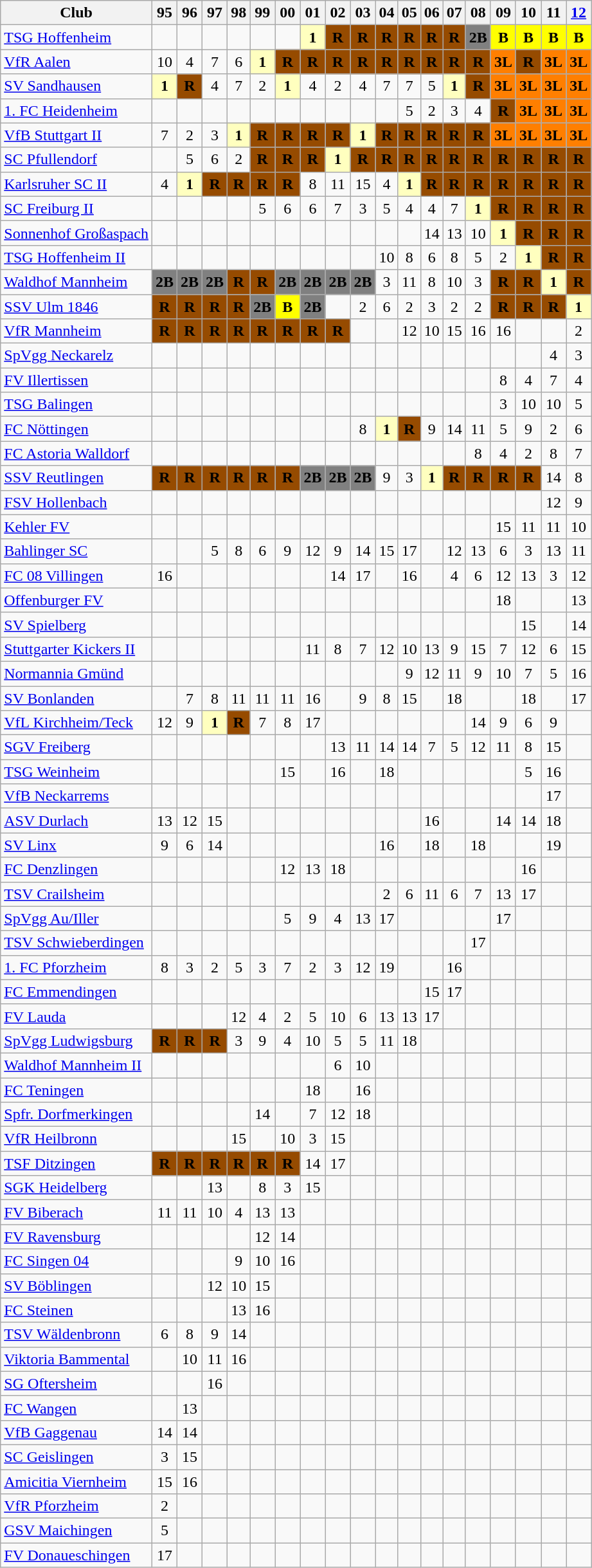<table class="wikitable sortable">
<tr>
<th>Club</th>
<th class="unsortable">95</th>
<th class="unsortable">96</th>
<th class="unsortable">97</th>
<th class="unsortable">98</th>
<th class="unsortable">99</th>
<th class="unsortable">00</th>
<th class="unsortable">01</th>
<th class="unsortable">02</th>
<th class="unsortable">03</th>
<th class="unsortable">04</th>
<th class="unsortable">05</th>
<th class="unsortable">06</th>
<th class="unsortable">07</th>
<th class="unsortable">08</th>
<th class="unsortable">09</th>
<th class="unsortable">10</th>
<th class="unsortable">11</th>
<th class="unsortable"><a href='#'>12</a></th>
</tr>
<tr align="center">
<td align="left"><a href='#'>TSG Hoffenheim</a></td>
<td></td>
<td></td>
<td></td>
<td></td>
<td></td>
<td></td>
<td style="background:#ffffbf"><strong>1</strong></td>
<td style="background:#964B00"><strong>R</strong></td>
<td style="background:#964B00"><strong>R</strong></td>
<td style="background:#964B00"><strong>R</strong></td>
<td style="background:#964B00"><strong>R</strong></td>
<td style="background:#964B00"><strong>R</strong></td>
<td style="background:#964B00"><strong>R</strong></td>
<td style="background:#808080"><strong>2B</strong></td>
<td style="background:#FFFF00"><strong>B</strong></td>
<td style="background:#FFFF00"><strong>B</strong></td>
<td style="background:#FFFF00"><strong>B</strong></td>
<td style="background:#FFFF00"><strong>B</strong></td>
</tr>
<tr align="center">
<td align="left"><a href='#'>VfR Aalen</a></td>
<td>10</td>
<td>4</td>
<td>7</td>
<td>6</td>
<td style="background:#ffffbf"><strong>1</strong></td>
<td style="background:#964B00"><strong>R</strong></td>
<td style="background:#964B00"><strong>R</strong></td>
<td style="background:#964B00"><strong>R</strong></td>
<td style="background:#964B00"><strong>R</strong></td>
<td style="background:#964B00"><strong>R</strong></td>
<td style="background:#964B00"><strong>R</strong></td>
<td style="background:#964B00"><strong>R</strong></td>
<td style="background:#964B00"><strong>R</strong></td>
<td style="background:#964B00"><strong>R</strong></td>
<td style="background:#FF7F00"><strong>3L</strong></td>
<td style="background:#964B00"><strong>R</strong></td>
<td style="background:#FF7F00"><strong>3L</strong></td>
<td style="background:#FF7F00"><strong>3L</strong></td>
</tr>
<tr align="center">
<td align="left"><a href='#'>SV Sandhausen</a></td>
<td style="background:#ffffbf"><strong>1</strong></td>
<td style="background:#964B00"><strong>R</strong></td>
<td>4</td>
<td>7</td>
<td>2</td>
<td style="background:#ffffbf"><strong>1</strong></td>
<td>4</td>
<td>2</td>
<td>4</td>
<td>7</td>
<td>7</td>
<td>5</td>
<td style="background:#ffffbf"><strong>1</strong></td>
<td style="background:#964B00"><strong>R</strong></td>
<td style="background:#FF7F00"><strong>3L</strong></td>
<td style="background:#FF7F00"><strong>3L</strong></td>
<td style="background:#FF7F00"><strong>3L</strong></td>
<td style="background:#FF7F00"><strong>3L</strong></td>
</tr>
<tr align="center">
<td align="left"><a href='#'>1. FC Heidenheim</a></td>
<td></td>
<td></td>
<td></td>
<td></td>
<td></td>
<td></td>
<td></td>
<td></td>
<td></td>
<td></td>
<td>5</td>
<td>2</td>
<td>3</td>
<td>4</td>
<td style="background:#964B00"><strong>R</strong></td>
<td style="background:#FF7F00"><strong>3L</strong></td>
<td style="background:#FF7F00"><strong>3L</strong></td>
<td style="background:#FF7F00"><strong>3L</strong></td>
</tr>
<tr align="center">
<td align="left"><a href='#'>VfB Stuttgart II</a></td>
<td>7</td>
<td>2</td>
<td>3</td>
<td style="background:#ffffbf"><strong>1</strong></td>
<td style="background:#964B00"><strong>R</strong></td>
<td style="background:#964B00"><strong>R</strong></td>
<td style="background:#964B00"><strong>R</strong></td>
<td style="background:#964B00"><strong>R</strong></td>
<td style="background:#ffffbf"><strong>1</strong></td>
<td style="background:#964B00"><strong>R</strong></td>
<td style="background:#964B00"><strong>R</strong></td>
<td style="background:#964B00"><strong>R</strong></td>
<td style="background:#964B00"><strong>R</strong></td>
<td style="background:#964B00"><strong>R</strong></td>
<td style="background:#FF7F00"><strong>3L</strong></td>
<td style="background:#FF7F00"><strong>3L</strong></td>
<td style="background:#FF7F00"><strong>3L</strong></td>
<td style="background:#FF7F00"><strong>3L</strong></td>
</tr>
<tr align="center">
<td align="left"><a href='#'>SC Pfullendorf</a></td>
<td></td>
<td>5</td>
<td>6</td>
<td>2</td>
<td style="background:#964B00"><strong>R</strong></td>
<td style="background:#964B00"><strong>R</strong></td>
<td style="background:#964B00"><strong>R</strong></td>
<td style="background:#ffffbf"><strong>1</strong></td>
<td style="background:#964B00"><strong>R</strong></td>
<td style="background:#964B00"><strong>R</strong></td>
<td style="background:#964B00"><strong>R</strong></td>
<td style="background:#964B00"><strong>R</strong></td>
<td style="background:#964B00"><strong>R</strong></td>
<td style="background:#964B00"><strong>R</strong></td>
<td style="background:#964B00"><strong>R</strong></td>
<td style="background:#964B00"><strong>R</strong></td>
<td style="background:#964B00"><strong>R</strong></td>
<td style="background:#964B00"><strong>R</strong></td>
</tr>
<tr align="center">
<td align="left"><a href='#'>Karlsruher SC II</a></td>
<td>4</td>
<td style="background:#ffffbf"><strong>1</strong></td>
<td style="background:#964B00"><strong>R</strong></td>
<td style="background:#964B00"><strong>R</strong></td>
<td style="background:#964B00"><strong>R</strong></td>
<td style="background:#964B00"><strong>R</strong></td>
<td>8</td>
<td>11</td>
<td>15</td>
<td>4</td>
<td style="background:#ffffbf"><strong>1</strong></td>
<td style="background:#964B00"><strong>R</strong></td>
<td style="background:#964B00"><strong>R</strong></td>
<td style="background:#964B00"><strong>R</strong></td>
<td style="background:#964B00"><strong>R</strong></td>
<td style="background:#964B00"><strong>R</strong></td>
<td style="background:#964B00"><strong>R</strong></td>
<td style="background:#964B00"><strong>R</strong></td>
</tr>
<tr align="center">
<td align="left"><a href='#'>SC Freiburg II</a></td>
<td></td>
<td></td>
<td></td>
<td></td>
<td>5</td>
<td>6</td>
<td>6</td>
<td>7</td>
<td>3</td>
<td>5</td>
<td>4</td>
<td>4</td>
<td>7</td>
<td style="background:#ffffbf"><strong>1</strong></td>
<td style="background:#964B00"><strong>R</strong></td>
<td style="background:#964B00"><strong>R</strong></td>
<td style="background:#964B00"><strong>R</strong></td>
<td style="background:#964B00"><strong>R</strong></td>
</tr>
<tr align="center">
<td align="left"><a href='#'>Sonnenhof Großaspach</a></td>
<td></td>
<td></td>
<td></td>
<td></td>
<td></td>
<td></td>
<td></td>
<td></td>
<td></td>
<td></td>
<td></td>
<td>14</td>
<td>13</td>
<td>10</td>
<td style="background:#ffffbf"><strong>1</strong></td>
<td style="background:#964B00"><strong>R</strong></td>
<td style="background:#964B00"><strong>R</strong></td>
<td style="background:#964B00"><strong>R</strong></td>
</tr>
<tr align="center">
<td align="left"><a href='#'>TSG Hoffenheim II</a></td>
<td></td>
<td></td>
<td></td>
<td></td>
<td></td>
<td></td>
<td></td>
<td></td>
<td></td>
<td>10</td>
<td>8</td>
<td>6</td>
<td>8</td>
<td>5</td>
<td>2</td>
<td style="background:#ffffbf"><strong>1</strong></td>
<td style="background:#964B00"><strong>R</strong></td>
<td style="background:#964B00"><strong>R</strong></td>
</tr>
<tr align="center">
<td align="left"><a href='#'>Waldhof Mannheim</a></td>
<td style="background:#808080"><strong>2B</strong></td>
<td style="background:#808080"><strong>2B</strong></td>
<td style="background:#808080"><strong>2B</strong></td>
<td style="background:#964B00"><strong>R</strong></td>
<td style="background:#964B00"><strong>R</strong></td>
<td style="background:#808080"><strong>2B</strong></td>
<td style="background:#808080"><strong>2B</strong></td>
<td style="background:#808080"><strong>2B</strong></td>
<td style="background:#808080"><strong>2B</strong></td>
<td>3</td>
<td>11</td>
<td>8</td>
<td>10</td>
<td>3</td>
<td style="background:#964B00"><strong>R</strong></td>
<td style="background:#964B00"><strong>R</strong></td>
<td style="background:#ffffbf"><strong>1</strong></td>
<td style="background:#964B00"><strong>R</strong></td>
</tr>
<tr align="center">
<td align="left"><a href='#'>SSV Ulm 1846</a></td>
<td style="background:#964B00"><strong>R</strong></td>
<td style="background:#964B00"><strong>R</strong></td>
<td style="background:#964B00"><strong>R</strong></td>
<td style="background:#964B00"><strong>R</strong></td>
<td style="background:#808080"><strong>2B</strong></td>
<td style="background:#FFFF00"><strong>B</strong></td>
<td style="background:#808080"><strong>2B</strong></td>
<td></td>
<td>2</td>
<td>6</td>
<td>2</td>
<td>3</td>
<td>2</td>
<td>2</td>
<td style="background:#964B00"><strong>R</strong></td>
<td style="background:#964B00"><strong>R</strong></td>
<td style="background:#964B00"><strong>R</strong></td>
<td style="background:#ffffbf"><strong>1</strong></td>
</tr>
<tr align="center">
<td align="left"><a href='#'>VfR Mannheim</a></td>
<td style="background:#964B00"><strong>R</strong></td>
<td style="background:#964B00"><strong>R</strong></td>
<td style="background:#964B00"><strong>R</strong></td>
<td style="background:#964B00"><strong>R</strong></td>
<td style="background:#964B00"><strong>R</strong></td>
<td style="background:#964B00"><strong>R</strong></td>
<td style="background:#964B00"><strong>R</strong></td>
<td style="background:#964B00"><strong>R</strong></td>
<td></td>
<td></td>
<td>12</td>
<td>10</td>
<td>15</td>
<td>16</td>
<td>16</td>
<td></td>
<td></td>
<td>2</td>
</tr>
<tr align="center">
<td align="left"><a href='#'>SpVgg Neckarelz</a></td>
<td></td>
<td></td>
<td></td>
<td></td>
<td></td>
<td></td>
<td></td>
<td></td>
<td></td>
<td></td>
<td></td>
<td></td>
<td></td>
<td></td>
<td></td>
<td></td>
<td>4</td>
<td>3</td>
</tr>
<tr align="center">
<td align="left"><a href='#'>FV Illertissen</a></td>
<td></td>
<td></td>
<td></td>
<td></td>
<td></td>
<td></td>
<td></td>
<td></td>
<td></td>
<td></td>
<td></td>
<td></td>
<td></td>
<td></td>
<td>8</td>
<td>4</td>
<td>7</td>
<td>4</td>
</tr>
<tr align="center">
<td align="left"><a href='#'>TSG Balingen</a></td>
<td></td>
<td></td>
<td></td>
<td></td>
<td></td>
<td></td>
<td></td>
<td></td>
<td></td>
<td></td>
<td></td>
<td></td>
<td></td>
<td></td>
<td>3</td>
<td>10</td>
<td>10</td>
<td>5</td>
</tr>
<tr align="center">
<td align="left"><a href='#'>FC Nöttingen</a></td>
<td></td>
<td></td>
<td></td>
<td></td>
<td></td>
<td></td>
<td></td>
<td></td>
<td>8</td>
<td style="background:#ffffbf"><strong>1</strong></td>
<td style="background:#964B00"><strong>R</strong></td>
<td>9</td>
<td>14</td>
<td>11</td>
<td>5</td>
<td>9</td>
<td>2</td>
<td>6</td>
</tr>
<tr align="center">
<td align="left"><a href='#'>FC Astoria Walldorf</a></td>
<td></td>
<td></td>
<td></td>
<td></td>
<td></td>
<td></td>
<td></td>
<td></td>
<td></td>
<td></td>
<td></td>
<td></td>
<td></td>
<td>8</td>
<td>4</td>
<td>2</td>
<td>8</td>
<td>7</td>
</tr>
<tr align="center">
<td align="left"><a href='#'>SSV Reutlingen</a></td>
<td style="background:#964B00"><strong>R</strong></td>
<td style="background:#964B00"><strong>R</strong></td>
<td style="background:#964B00"><strong>R</strong></td>
<td style="background:#964B00"><strong>R</strong></td>
<td style="background:#964B00"><strong>R</strong></td>
<td style="background:#964B00"><strong>R</strong></td>
<td style="background:#808080"><strong>2B</strong></td>
<td style="background:#808080"><strong>2B</strong></td>
<td style="background:#808080"><strong>2B</strong></td>
<td>9</td>
<td>3</td>
<td style="background:#ffffbf"><strong>1</strong></td>
<td style="background:#964B00"><strong>R</strong></td>
<td style="background:#964B00"><strong>R</strong></td>
<td style="background:#964B00"><strong>R</strong></td>
<td style="background:#964B00"><strong>R</strong></td>
<td>14</td>
<td>8</td>
</tr>
<tr align="center">
<td align="left"><a href='#'>FSV Hollenbach</a></td>
<td></td>
<td></td>
<td></td>
<td></td>
<td></td>
<td></td>
<td></td>
<td></td>
<td></td>
<td></td>
<td></td>
<td></td>
<td></td>
<td></td>
<td></td>
<td></td>
<td>12</td>
<td>9</td>
</tr>
<tr align="center">
<td align="left"><a href='#'>Kehler FV</a></td>
<td></td>
<td></td>
<td></td>
<td></td>
<td></td>
<td></td>
<td></td>
<td></td>
<td></td>
<td></td>
<td></td>
<td></td>
<td></td>
<td></td>
<td>15</td>
<td>11</td>
<td>11</td>
<td>10</td>
</tr>
<tr align="center">
<td align="left"><a href='#'>Bahlinger SC</a></td>
<td></td>
<td></td>
<td>5</td>
<td>8</td>
<td>6</td>
<td>9</td>
<td>12</td>
<td>9</td>
<td>14</td>
<td>15</td>
<td>17</td>
<td></td>
<td>12</td>
<td>13</td>
<td>6</td>
<td>3</td>
<td>13</td>
<td>11</td>
</tr>
<tr align="center">
<td align="left"><a href='#'>FC 08 Villingen</a></td>
<td>16</td>
<td></td>
<td></td>
<td></td>
<td></td>
<td></td>
<td></td>
<td>14</td>
<td>17</td>
<td></td>
<td>16</td>
<td></td>
<td>4</td>
<td>6</td>
<td>12</td>
<td>13</td>
<td>3</td>
<td>12</td>
</tr>
<tr align="center">
<td align="left"><a href='#'>Offenburger FV</a></td>
<td></td>
<td></td>
<td></td>
<td></td>
<td></td>
<td></td>
<td></td>
<td></td>
<td></td>
<td></td>
<td></td>
<td></td>
<td></td>
<td></td>
<td>18</td>
<td></td>
<td></td>
<td>13</td>
</tr>
<tr align="center">
<td align="left"><a href='#'>SV Spielberg</a></td>
<td></td>
<td></td>
<td></td>
<td></td>
<td></td>
<td></td>
<td></td>
<td></td>
<td></td>
<td></td>
<td></td>
<td></td>
<td></td>
<td></td>
<td></td>
<td>15</td>
<td></td>
<td>14</td>
</tr>
<tr align="center">
<td align="left"><a href='#'>Stuttgarter Kickers II</a></td>
<td></td>
<td></td>
<td></td>
<td></td>
<td></td>
<td></td>
<td>11</td>
<td>8</td>
<td>7</td>
<td>12</td>
<td>10</td>
<td>13</td>
<td>9</td>
<td>15</td>
<td>7</td>
<td>12</td>
<td>6</td>
<td>15</td>
</tr>
<tr align="center">
<td align="left"><a href='#'>Normannia Gmünd</a></td>
<td></td>
<td></td>
<td></td>
<td></td>
<td></td>
<td></td>
<td></td>
<td></td>
<td></td>
<td></td>
<td>9</td>
<td>12</td>
<td>11</td>
<td>9</td>
<td>10</td>
<td>7</td>
<td>5</td>
<td>16</td>
</tr>
<tr align="center">
<td align="left"><a href='#'>SV Bonlanden</a></td>
<td></td>
<td>7</td>
<td>8</td>
<td>11</td>
<td>11</td>
<td>11</td>
<td>16</td>
<td></td>
<td>9</td>
<td>8</td>
<td>15</td>
<td></td>
<td>18</td>
<td></td>
<td></td>
<td>18</td>
<td></td>
<td>17</td>
</tr>
<tr align="center">
<td align="left"><a href='#'>VfL Kirchheim/Teck</a></td>
<td>12</td>
<td>9</td>
<td style="background:#ffffbf"><strong>1</strong></td>
<td style="background:#964B00"><strong>R</strong></td>
<td>7</td>
<td>8</td>
<td>17</td>
<td></td>
<td></td>
<td></td>
<td></td>
<td></td>
<td></td>
<td>14</td>
<td>9</td>
<td>6</td>
<td>9</td>
<td></td>
</tr>
<tr align="center">
<td align="left"><a href='#'>SGV Freiberg</a></td>
<td></td>
<td></td>
<td></td>
<td></td>
<td></td>
<td></td>
<td></td>
<td>13</td>
<td>11</td>
<td>14</td>
<td>14</td>
<td>7</td>
<td>5</td>
<td>12</td>
<td>11</td>
<td>8</td>
<td>15</td>
<td></td>
</tr>
<tr align="center">
<td align="left"><a href='#'>TSG Weinheim</a></td>
<td></td>
<td></td>
<td></td>
<td></td>
<td></td>
<td>15</td>
<td></td>
<td>16</td>
<td></td>
<td>18</td>
<td></td>
<td></td>
<td></td>
<td></td>
<td></td>
<td>5</td>
<td>16</td>
<td></td>
</tr>
<tr align="center">
<td align="left"><a href='#'>VfB Neckarrems</a></td>
<td></td>
<td></td>
<td></td>
<td></td>
<td></td>
<td></td>
<td></td>
<td></td>
<td></td>
<td></td>
<td></td>
<td></td>
<td></td>
<td></td>
<td></td>
<td></td>
<td>17</td>
<td></td>
</tr>
<tr align="center">
<td align="left"><a href='#'>ASV Durlach</a></td>
<td>13</td>
<td>12</td>
<td>15</td>
<td></td>
<td></td>
<td></td>
<td></td>
<td></td>
<td></td>
<td></td>
<td></td>
<td>16</td>
<td></td>
<td></td>
<td>14</td>
<td>14</td>
<td>18</td>
<td></td>
</tr>
<tr align="center">
<td align="left"><a href='#'>SV Linx</a></td>
<td>9</td>
<td>6</td>
<td>14</td>
<td></td>
<td></td>
<td></td>
<td></td>
<td></td>
<td></td>
<td>16</td>
<td></td>
<td>18</td>
<td></td>
<td>18</td>
<td></td>
<td></td>
<td>19</td>
<td></td>
</tr>
<tr align="center">
<td align="left"><a href='#'>FC Denzlingen</a></td>
<td></td>
<td></td>
<td></td>
<td></td>
<td></td>
<td>12</td>
<td>13</td>
<td>18</td>
<td></td>
<td></td>
<td></td>
<td></td>
<td></td>
<td></td>
<td></td>
<td>16</td>
<td></td>
<td></td>
</tr>
<tr align="center">
<td align="left"><a href='#'>TSV Crailsheim</a></td>
<td></td>
<td></td>
<td></td>
<td></td>
<td></td>
<td></td>
<td></td>
<td></td>
<td></td>
<td>2</td>
<td>6</td>
<td>11</td>
<td>6</td>
<td>7</td>
<td>13</td>
<td>17</td>
<td></td>
<td></td>
</tr>
<tr align="center">
<td align="left"><a href='#'>SpVgg Au/Iller</a></td>
<td></td>
<td></td>
<td></td>
<td></td>
<td></td>
<td>5</td>
<td>9</td>
<td>4</td>
<td>13</td>
<td>17</td>
<td></td>
<td></td>
<td></td>
<td></td>
<td>17</td>
<td></td>
<td></td>
<td></td>
</tr>
<tr align="center">
<td align="left"><a href='#'>TSV Schwieberdingen</a></td>
<td></td>
<td></td>
<td></td>
<td></td>
<td></td>
<td></td>
<td></td>
<td></td>
<td></td>
<td></td>
<td></td>
<td></td>
<td></td>
<td>17</td>
<td></td>
<td></td>
<td></td>
<td></td>
</tr>
<tr align="center">
<td align="left"><a href='#'>1. FC Pforzheim</a></td>
<td>8</td>
<td>3</td>
<td>2</td>
<td>5</td>
<td>3</td>
<td>7</td>
<td>2</td>
<td>3</td>
<td>12</td>
<td>19</td>
<td></td>
<td></td>
<td>16</td>
<td></td>
<td></td>
<td></td>
<td></td>
<td></td>
</tr>
<tr align="center">
<td align="left"><a href='#'>FC Emmendingen</a></td>
<td></td>
<td></td>
<td></td>
<td></td>
<td></td>
<td></td>
<td></td>
<td></td>
<td></td>
<td></td>
<td></td>
<td>15</td>
<td>17</td>
<td></td>
<td></td>
<td></td>
<td></td>
<td></td>
</tr>
<tr align="center">
<td align="left"><a href='#'>FV Lauda</a></td>
<td></td>
<td></td>
<td></td>
<td>12</td>
<td>4</td>
<td>2</td>
<td>5</td>
<td>10</td>
<td>6</td>
<td>13</td>
<td>13</td>
<td>17</td>
<td></td>
<td></td>
<td></td>
<td></td>
<td></td>
<td></td>
</tr>
<tr align="center">
<td align="left"><a href='#'>SpVgg Ludwigsburg</a></td>
<td style="background:#964B00"><strong>R</strong></td>
<td style="background:#964B00"><strong>R</strong></td>
<td style="background:#964B00"><strong>R</strong></td>
<td>3</td>
<td>9</td>
<td>4</td>
<td>10</td>
<td>5</td>
<td>5</td>
<td>11</td>
<td>18</td>
<td></td>
<td></td>
<td></td>
<td></td>
<td></td>
<td></td>
<td></td>
</tr>
<tr align="center">
<td align="left"><a href='#'>Waldhof Mannheim II</a></td>
<td></td>
<td></td>
<td></td>
<td></td>
<td></td>
<td></td>
<td></td>
<td>6</td>
<td>10</td>
<td></td>
<td></td>
<td></td>
<td></td>
<td></td>
<td></td>
<td></td>
<td></td>
<td></td>
</tr>
<tr align="center">
<td align="left"><a href='#'>FC Teningen</a></td>
<td></td>
<td></td>
<td></td>
<td></td>
<td></td>
<td></td>
<td>18</td>
<td></td>
<td>16</td>
<td></td>
<td></td>
<td></td>
<td></td>
<td></td>
<td></td>
<td></td>
<td></td>
<td></td>
</tr>
<tr align="center">
<td align="left"><a href='#'>Spfr. Dorfmerkingen</a></td>
<td></td>
<td></td>
<td></td>
<td></td>
<td>14</td>
<td></td>
<td>7</td>
<td>12</td>
<td>18</td>
<td></td>
<td></td>
<td></td>
<td></td>
<td></td>
<td></td>
<td></td>
<td></td>
<td></td>
</tr>
<tr align="center">
<td align="left"><a href='#'>VfR Heilbronn</a></td>
<td></td>
<td></td>
<td></td>
<td>15</td>
<td></td>
<td>10</td>
<td>3</td>
<td>15</td>
<td></td>
<td></td>
<td></td>
<td></td>
<td></td>
<td></td>
<td></td>
<td></td>
<td></td>
<td></td>
</tr>
<tr align="center">
<td align="left"><a href='#'>TSF Ditzingen</a></td>
<td style="background:#964B00"><strong>R</strong></td>
<td style="background:#964B00"><strong>R</strong></td>
<td style="background:#964B00"><strong>R</strong></td>
<td style="background:#964B00"><strong>R</strong></td>
<td style="background:#964B00"><strong>R</strong></td>
<td style="background:#964B00"><strong>R</strong></td>
<td>14</td>
<td>17</td>
<td></td>
<td></td>
<td></td>
<td></td>
<td></td>
<td></td>
<td></td>
<td></td>
<td></td>
<td></td>
</tr>
<tr align="center">
<td align="left"><a href='#'>SGK Heidelberg</a></td>
<td></td>
<td></td>
<td>13</td>
<td></td>
<td>8</td>
<td>3</td>
<td>15</td>
<td></td>
<td></td>
<td></td>
<td></td>
<td></td>
<td></td>
<td></td>
<td></td>
<td></td>
<td></td>
<td></td>
</tr>
<tr align="center">
<td align="left"><a href='#'>FV Biberach</a></td>
<td>11</td>
<td>11</td>
<td>10</td>
<td>4</td>
<td>13</td>
<td>13</td>
<td></td>
<td></td>
<td></td>
<td></td>
<td></td>
<td></td>
<td></td>
<td></td>
<td></td>
<td></td>
<td></td>
<td></td>
</tr>
<tr align="center">
<td align="left"><a href='#'>FV Ravensburg</a></td>
<td></td>
<td></td>
<td></td>
<td></td>
<td>12</td>
<td>14</td>
<td></td>
<td></td>
<td></td>
<td></td>
<td></td>
<td></td>
<td></td>
<td></td>
<td></td>
<td></td>
<td></td>
<td></td>
</tr>
<tr align="center">
<td align="left"><a href='#'>FC Singen 04</a></td>
<td></td>
<td></td>
<td></td>
<td>9</td>
<td>10</td>
<td>16</td>
<td></td>
<td></td>
<td></td>
<td></td>
<td></td>
<td></td>
<td></td>
<td></td>
<td></td>
<td></td>
<td></td>
<td></td>
</tr>
<tr align="center">
<td align="left"><a href='#'>SV Böblingen</a></td>
<td></td>
<td></td>
<td>12</td>
<td>10</td>
<td>15</td>
<td></td>
<td></td>
<td></td>
<td></td>
<td></td>
<td></td>
<td></td>
<td></td>
<td></td>
<td></td>
<td></td>
<td></td>
<td></td>
</tr>
<tr align="center">
<td align="left"><a href='#'>FC Steinen</a></td>
<td></td>
<td></td>
<td></td>
<td>13</td>
<td>16</td>
<td></td>
<td></td>
<td></td>
<td></td>
<td></td>
<td></td>
<td></td>
<td></td>
<td></td>
<td></td>
<td></td>
<td></td>
<td></td>
</tr>
<tr align="center">
<td align="left"><a href='#'>TSV Wäldenbronn</a></td>
<td>6</td>
<td>8</td>
<td>9</td>
<td>14</td>
<td></td>
<td></td>
<td></td>
<td></td>
<td></td>
<td></td>
<td></td>
<td></td>
<td></td>
<td></td>
<td></td>
<td></td>
<td></td>
<td></td>
</tr>
<tr align="center">
<td align="left"><a href='#'>Viktoria Bammental</a></td>
<td></td>
<td>10</td>
<td>11</td>
<td>16</td>
<td></td>
<td></td>
<td></td>
<td></td>
<td></td>
<td></td>
<td></td>
<td></td>
<td></td>
<td></td>
<td></td>
<td></td>
<td></td>
<td></td>
</tr>
<tr align="center">
<td align="left"><a href='#'>SG Oftersheim</a></td>
<td></td>
<td></td>
<td>16</td>
<td></td>
<td></td>
<td></td>
<td></td>
<td></td>
<td></td>
<td></td>
<td></td>
<td></td>
<td></td>
<td></td>
<td></td>
<td></td>
<td></td>
<td></td>
</tr>
<tr align="center">
<td align="left"><a href='#'>FC Wangen</a></td>
<td></td>
<td>13</td>
<td></td>
<td></td>
<td></td>
<td></td>
<td></td>
<td></td>
<td></td>
<td></td>
<td></td>
<td></td>
<td></td>
<td></td>
<td></td>
<td></td>
<td></td>
<td></td>
</tr>
<tr align="center">
<td align="left"><a href='#'>VfB Gaggenau</a></td>
<td>14</td>
<td>14</td>
<td></td>
<td></td>
<td></td>
<td></td>
<td></td>
<td></td>
<td></td>
<td></td>
<td></td>
<td></td>
<td></td>
<td></td>
<td></td>
<td></td>
<td></td>
<td></td>
</tr>
<tr align="center">
<td align="left"><a href='#'>SC Geislingen</a></td>
<td>3</td>
<td>15</td>
<td></td>
<td></td>
<td></td>
<td></td>
<td></td>
<td></td>
<td></td>
<td></td>
<td></td>
<td></td>
<td></td>
<td></td>
<td></td>
<td></td>
<td></td>
<td></td>
</tr>
<tr align="center">
<td align="left"><a href='#'>Amicitia Viernheim</a></td>
<td>15</td>
<td>16</td>
<td></td>
<td></td>
<td></td>
<td></td>
<td></td>
<td></td>
<td></td>
<td></td>
<td></td>
<td></td>
<td></td>
<td></td>
<td></td>
<td></td>
<td></td>
<td></td>
</tr>
<tr align="center">
<td align="left"><a href='#'>VfR Pforzheim</a></td>
<td>2</td>
<td></td>
<td></td>
<td></td>
<td></td>
<td></td>
<td></td>
<td></td>
<td></td>
<td></td>
<td></td>
<td></td>
<td></td>
<td></td>
<td></td>
<td></td>
<td></td>
<td></td>
</tr>
<tr align="center">
<td align="left"><a href='#'>GSV Maichingen</a></td>
<td>5</td>
<td></td>
<td></td>
<td></td>
<td></td>
<td></td>
<td></td>
<td></td>
<td></td>
<td></td>
<td></td>
<td></td>
<td></td>
<td></td>
<td></td>
<td></td>
<td></td>
<td></td>
</tr>
<tr align="center">
<td align="left"><a href='#'>FV Donaueschingen</a></td>
<td>17</td>
<td></td>
<td></td>
<td></td>
<td></td>
<td></td>
<td></td>
<td></td>
<td></td>
<td></td>
<td></td>
<td></td>
<td></td>
<td></td>
<td></td>
<td></td>
<td></td>
<td></td>
</tr>
</table>
